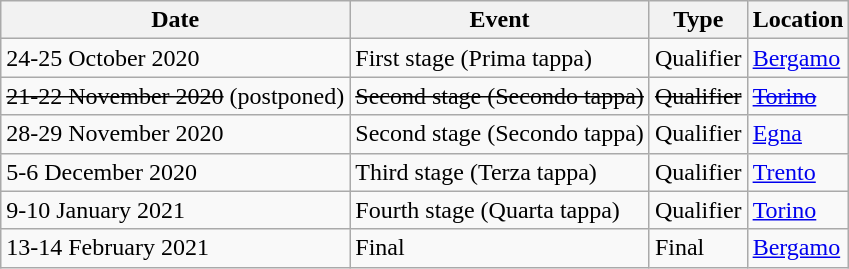<table class="wikitable">
<tr>
<th>Date</th>
<th>Event</th>
<th>Type</th>
<th>Location</th>
</tr>
<tr>
<td>24-25 October 2020</td>
<td>First stage (Prima tappa)</td>
<td>Qualifier</td>
<td><a href='#'>Bergamo</a></td>
</tr>
<tr>
<td><s>21-22 November 2020</s> (postponed)</td>
<td><s>Second stage (Secondo tappa)</s></td>
<td><s>Qualifier</s></td>
<td><a href='#'><s>Torino</s></a></td>
</tr>
<tr>
<td>28-29 November 2020</td>
<td>Second stage (Secondo tappa)</td>
<td>Qualifier</td>
<td><a href='#'>Egna</a></td>
</tr>
<tr>
<td>5-6 December 2020</td>
<td>Third stage (Terza tappa)</td>
<td>Qualifier</td>
<td><a href='#'>Trento</a></td>
</tr>
<tr>
<td>9-10 January 2021</td>
<td>Fourth stage (Quarta tappa)</td>
<td>Qualifier</td>
<td><a href='#'>Torino</a></td>
</tr>
<tr>
<td>13-14 February 2021</td>
<td>Final</td>
<td>Final</td>
<td><a href='#'>Bergamo</a></td>
</tr>
</table>
